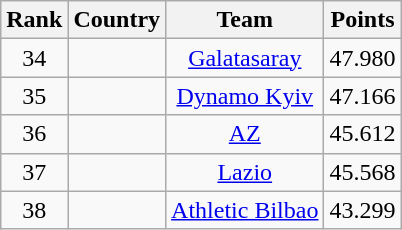<table class="wikitable" style="text-align: center">
<tr>
<th>Rank</th>
<th>Country</th>
<th>Team</th>
<th>Points</th>
</tr>
<tr>
<td>34</td>
<td></td>
<td><a href='#'>Galatasaray</a></td>
<td>47.980</td>
</tr>
<tr>
<td>35</td>
<td></td>
<td><a href='#'>Dynamo Kyiv</a></td>
<td>47.166</td>
</tr>
<tr>
<td>36</td>
<td></td>
<td><a href='#'>AZ</a></td>
<td>45.612</td>
</tr>
<tr>
<td>37</td>
<td></td>
<td><a href='#'>Lazio</a></td>
<td>45.568</td>
</tr>
<tr>
<td>38</td>
<td></td>
<td><a href='#'>Athletic Bilbao</a></td>
<td>43.299</td>
</tr>
</table>
